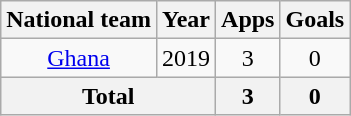<table class="wikitable" style="text-align:center">
<tr>
<th>National team</th>
<th>Year</th>
<th>Apps</th>
<th>Goals</th>
</tr>
<tr>
<td><a href='#'>Ghana</a></td>
<td>2019</td>
<td>3</td>
<td>0</td>
</tr>
<tr>
<th colspan="2">Total</th>
<th>3</th>
<th>0</th>
</tr>
</table>
